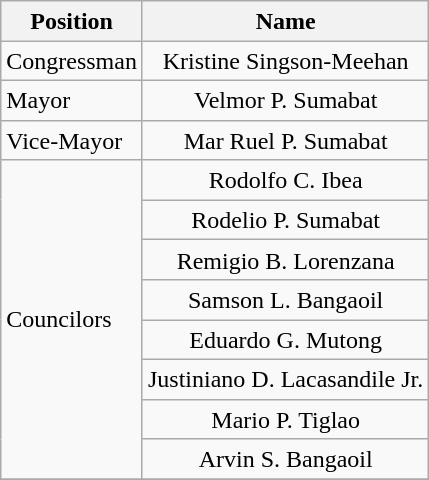<table class="wikitable" style="line-height:1.20em; font-size:100%;">
<tr>
<th>Position</th>
<th>Name</th>
</tr>
<tr>
<td>Congressman</td>
<td style="text-align:center;">Kristine Singson-Meehan</td>
</tr>
<tr>
<td>Mayor</td>
<td style="text-align:center;">Velmor P. Sumabat</td>
</tr>
<tr>
<td>Vice-Mayor</td>
<td style="text-align:center;">Mar Ruel P. Sumabat</td>
</tr>
<tr>
<td rowspan=8>Councilors</td>
<td style="text-align:center;">Rodolfo C. Ibea</td>
</tr>
<tr>
<td style="text-align:center;">Rodelio P. Sumabat</td>
</tr>
<tr>
<td style="text-align:center;">Remigio B. Lorenzana</td>
</tr>
<tr>
<td style="text-align:center;">Samson L. Bangaoil</td>
</tr>
<tr>
<td style="text-align:center;">Eduardo G. Mutong</td>
</tr>
<tr>
<td style="text-align:center;">Justiniano D. Lacasandile Jr.</td>
</tr>
<tr>
<td style="text-align:center;">Mario P. Tiglao</td>
</tr>
<tr>
<td style="text-align:center;">Arvin S. Bangaoil</td>
</tr>
<tr>
</tr>
</table>
